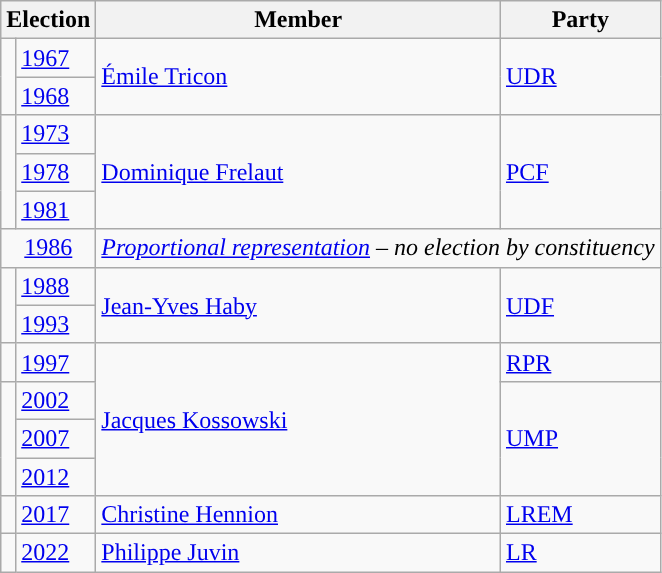<table class="wikitable">
<tr>
<th colspan="2">Election</th>
<th>Member</th>
<th>Party</th>
</tr>
<tr>
<td rowspan="2" style="color:inherit;background-color: "></td>
<td><a href='#'>1967</a></td>
<td rowspan="2"><a href='#'>Émile Tricon</a></td>
<td rowspan="2"><a href='#'>UDR</a></td>
</tr>
<tr>
<td><a href='#'>1968</a></td>
</tr>
<tr>
<td rowspan="3" style="color:inherit;background-color: "></td>
<td><a href='#'>1973</a></td>
<td rowspan="3"><a href='#'>Dominique Frelaut</a></td>
<td rowspan="3"><a href='#'>PCF</a></td>
</tr>
<tr>
<td><a href='#'>1978</a></td>
</tr>
<tr>
<td><a href='#'>1981</a></td>
</tr>
<tr>
<td colspan="2" align="center"><a href='#'>1986</a></td>
<td colspan="2"><em><a href='#'>Proportional representation</a> – no election by constituency</em></td>
</tr>
<tr>
<td rowspan="2" style="color:inherit;background-color: "></td>
<td><a href='#'>1988</a></td>
<td rowspan="2"><a href='#'>Jean-Yves Haby</a></td>
<td rowspan="2"><a href='#'>UDF</a></td>
</tr>
<tr>
<td><a href='#'>1993</a></td>
</tr>
<tr>
<td style="color:inherit;background-color: "></td>
<td><a href='#'>1997</a></td>
<td rowspan="4"><a href='#'>Jacques Kossowski</a></td>
<td><a href='#'>RPR</a></td>
</tr>
<tr>
<td rowspan="3" style="color:inherit;background-color: "></td>
<td><a href='#'>2002</a></td>
<td rowspan="3"><a href='#'>UMP</a></td>
</tr>
<tr>
<td><a href='#'>2007</a></td>
</tr>
<tr>
<td><a href='#'>2012</a></td>
</tr>
<tr>
<td style="color:inherit;background-color: "></td>
<td><a href='#'>2017</a></td>
<td><a href='#'>Christine Hennion</a></td>
<td><a href='#'>LREM</a></td>
</tr>
<tr>
<td style="color:inherit;background-color: "></td>
<td><a href='#'>2022</a></td>
<td><a href='#'>Philippe Juvin</a></td>
<td><a href='#'>LR</a></td>
</tr>
</table>
